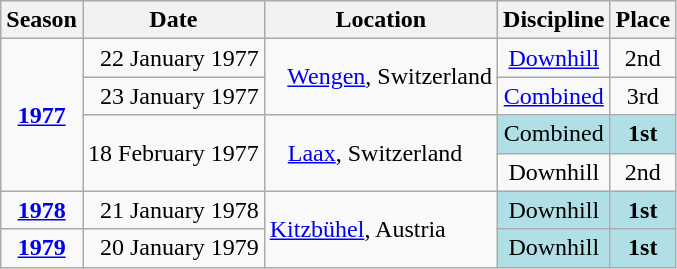<table class=wikitable style="text-align:center">
<tr>
<th>Season</th>
<th>Date</th>
<th>Location</th>
<th>Discipline</th>
<th>Place</th>
</tr>
<tr>
<td rowspan=4><strong><a href='#'>1977</a></strong></td>
<td align=right>22 January 1977</td>
<td align=left rowspan=2>   <a href='#'>Wengen</a>, Switzerland</td>
<td><a href='#'>Downhill</a></td>
<td>2nd</td>
</tr>
<tr>
<td align=right>23 January 1977</td>
<td><a href='#'>Combined</a></td>
<td>3rd</td>
</tr>
<tr>
<td align=right rowspan=2>18 February 1977</td>
<td align=left rowspan=2>   <a href='#'>Laax</a>, Switzerland</td>
<td bgcolor="#BOEOE6">Combined</td>
<td bgcolor="#BOEOE6"><strong>1st</strong></td>
</tr>
<tr>
<td>Downhill</td>
<td>2nd</td>
</tr>
<tr>
<td><strong><a href='#'>1978</a></strong></td>
<td align=right>21 January 1978</td>
<td align=left rowspan=2> <a href='#'>Kitzbühel</a>, Austria</td>
<td bgcolor="#BOEOE6">Downhill</td>
<td bgcolor="#BOEOE6"><strong>1st</strong></td>
</tr>
<tr>
<td><strong><a href='#'>1979</a></strong></td>
<td align=right>20 January 1979</td>
<td bgcolor="#BOEOE6">Downhill</td>
<td bgcolor="#BOEOE6"><strong>1st</strong></td>
</tr>
</table>
